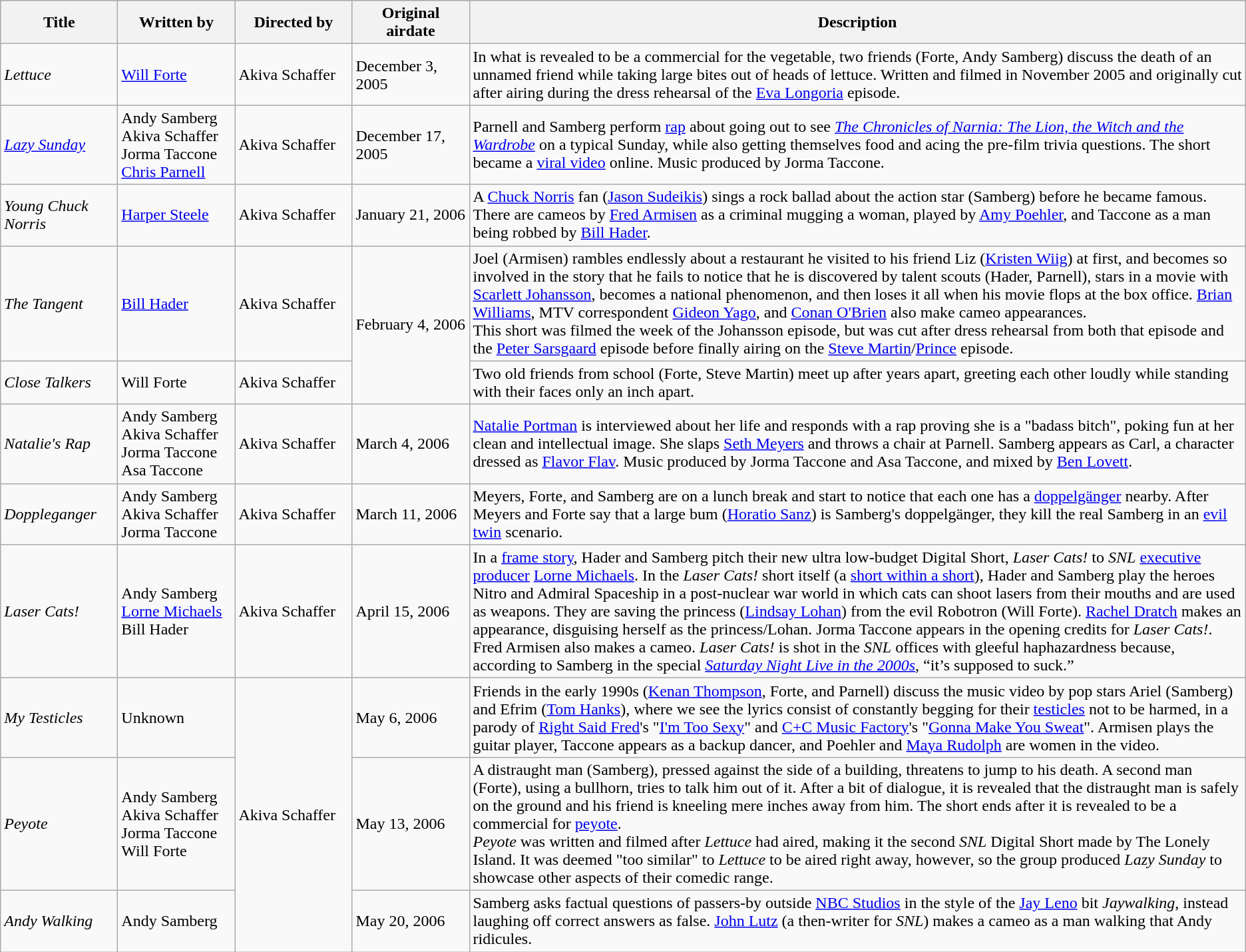<table class="wikitable">
<tr style="background:lightgrey;">
<th style="width:110px;">Title</th>
<th style="width:110px;">Written by</th>
<th style="width:110px;">Directed by</th>
<th style="width:110px;">Original airdate</th>
<th>Description</th>
</tr>
<tr>
<td><em>Lettuce</em></td>
<td><a href='#'>Will Forte</a></td>
<td>Akiva Schaffer</td>
<td>December 3, 2005</td>
<td>In what is revealed to be a commercial for the vegetable, two friends (Forte, Andy Samberg) discuss the death of an unnamed friend while taking large bites out of heads of lettuce.  Written and filmed in November 2005 and originally cut after airing during the dress rehearsal of the <a href='#'>Eva Longoria</a> episode.</td>
</tr>
<tr>
<td><em><a href='#'>Lazy Sunday</a></em></td>
<td>Andy Samberg<br>Akiva Schaffer<br>Jorma Taccone<br><a href='#'>Chris Parnell</a></td>
<td>Akiva Schaffer</td>
<td>December 17, 2005</td>
<td>Parnell and Samberg perform <a href='#'>rap</a> about going out to see <em><a href='#'>The Chronicles of Narnia: The Lion, the Witch and the Wardrobe</a></em> on a typical Sunday, while also getting themselves food and acing the pre-film trivia questions. The short became a <a href='#'>viral video</a> online. Music produced by Jorma Taccone.</td>
</tr>
<tr>
<td><em>Young Chuck Norris</em></td>
<td><a href='#'>Harper Steele</a></td>
<td>Akiva Schaffer</td>
<td>January 21, 2006</td>
<td>A <a href='#'>Chuck Norris</a> fan (<a href='#'>Jason Sudeikis</a>) sings a rock ballad about the action star (Samberg) before he became famous. There are cameos by <a href='#'>Fred Armisen</a> as a criminal mugging a woman, played by <a href='#'>Amy Poehler</a>, and Taccone as a man being robbed by <a href='#'>Bill Hader</a>.</td>
</tr>
<tr>
<td><em>The Tangent</em></td>
<td><a href='#'>Bill Hader</a></td>
<td>Akiva Schaffer</td>
<td rowspan="2">February 4, 2006</td>
<td>Joel (Armisen) rambles endlessly about a restaurant he visited to his friend Liz (<a href='#'>Kristen Wiig</a>) at first, and becomes so involved in the story that he fails to notice that he is discovered by talent scouts (Hader, Parnell), stars in a movie with <a href='#'>Scarlett Johansson</a>, becomes a national phenomenon, and then loses it all when his movie flops at the box office. <a href='#'>Brian Williams</a>, MTV correspondent <a href='#'>Gideon Yago</a>, and <a href='#'>Conan O'Brien</a> also make cameo appearances.<br>This short was filmed the week of the Johansson episode, but was cut after dress rehearsal from both that episode and the <a href='#'>Peter Sarsgaard</a> episode before finally airing on the <a href='#'>Steve Martin</a>/<a href='#'>Prince</a> episode.</td>
</tr>
<tr>
<td><em>Close Talkers</em></td>
<td>Will Forte</td>
<td>Akiva Schaffer</td>
<td>Two old friends from school (Forte, Steve Martin) meet up after years apart, greeting each other loudly while standing with their faces only an inch apart.</td>
</tr>
<tr>
<td><em>Natalie's Rap</em></td>
<td>Andy Samberg<br>Akiva Schaffer<br>Jorma Taccone<br>Asa Taccone</td>
<td>Akiva Schaffer</td>
<td>March 4, 2006</td>
<td><a href='#'>Natalie Portman</a> is interviewed about her life and responds with a rap proving she is a "badass bitch", poking fun at her clean and intellectual image.  She slaps <a href='#'>Seth Meyers</a> and throws a chair at Parnell.  Samberg appears as Carl, a character dressed as <a href='#'>Flavor Flav</a>. Music produced by Jorma Taccone and Asa Taccone, and mixed by <a href='#'>Ben Lovett</a>.</td>
</tr>
<tr>
<td><em>Doppleganger</em></td>
<td>Andy Samberg<br>Akiva Schaffer<br>Jorma Taccone</td>
<td>Akiva Schaffer</td>
<td>March 11, 2006</td>
<td>Meyers, Forte, and Samberg are on a lunch break and start to notice that each one has a <a href='#'>doppelgänger</a> nearby. After Meyers and Forte say that a large bum (<a href='#'>Horatio Sanz</a>) is Samberg's doppelgänger, they kill the real Samberg in an <a href='#'>evil twin</a> scenario.</td>
</tr>
<tr>
<td><em>Laser Cats!</em></td>
<td>Andy Samberg<br><a href='#'>Lorne Michaels</a><br>Bill Hader</td>
<td>Akiva Schaffer</td>
<td>April 15, 2006</td>
<td>In a <a href='#'>frame story</a>, Hader and Samberg pitch their new ultra low-budget Digital Short, <em>Laser Cats!</em> to <em>SNL</em> <a href='#'>executive producer</a> <a href='#'>Lorne Michaels</a>. In the <em>Laser Cats!</em> short itself (a <a href='#'>short within a short</a>), Hader and Samberg play the heroes Nitro and Admiral Spaceship in a post-nuclear war world in which cats can shoot lasers from their mouths and are used as weapons. They are saving the princess (<a href='#'>Lindsay Lohan</a>) from the evil Robotron (Will Forte). <a href='#'>Rachel Dratch</a> makes an appearance, disguising herself as the princess/Lohan. Jorma Taccone appears in the opening credits for <em>Laser Cats!</em>.  Fred Armisen also makes a cameo.  <em>Laser Cats!</em> is shot in the <em>SNL</em> offices with gleeful haphazardness because, according to Samberg in the special <em><a href='#'>Saturday Night Live in the 2000s</a></em>, “it’s supposed to suck.”</td>
</tr>
<tr>
<td><em>My Testicles</em></td>
<td>Unknown</td>
<td rowspan="3">Akiva Schaffer</td>
<td>May 6, 2006</td>
<td>Friends in the early 1990s (<a href='#'>Kenan Thompson</a>, Forte, and Parnell) discuss the music video by pop stars Ariel (Samberg) and Efrim (<a href='#'>Tom Hanks</a>), where we see the lyrics consist of constantly begging for their <a href='#'>testicles</a> not to be harmed, in a parody of <a href='#'>Right Said Fred</a>'s "<a href='#'>I'm Too Sexy</a>" and <a href='#'>C+C Music Factory</a>'s "<a href='#'>Gonna Make You Sweat</a>". Armisen plays the guitar player, Taccone appears as a backup dancer, and Poehler and <a href='#'>Maya Rudolph</a> are women in the video.</td>
</tr>
<tr>
<td><em>Peyote</em></td>
<td>Andy Samberg<br>Akiva Schaffer<br>Jorma Taccone<br>Will Forte</td>
<td>May 13, 2006</td>
<td>A distraught man (Samberg), pressed against the side of a building, threatens to jump to his death.  A second man (Forte), using a bullhorn, tries to talk him out of it.  After a bit of dialogue, it is revealed that the distraught man is safely on the ground and his friend is kneeling mere inches away from him.  The short ends after it is revealed to be a commercial for <a href='#'>peyote</a>.<br><em>Peyote</em> was written and filmed after <em>Lettuce</em> had aired, making it the second <em>SNL</em> Digital Short made by The Lonely Island.  It was deemed "too similar" to <em>Lettuce</em> to be aired right away, however, so the group produced <em>Lazy Sunday</em> to showcase other aspects of their comedic range.</td>
</tr>
<tr>
<td><em>Andy Walking</em></td>
<td>Andy Samberg</td>
<td>May 20, 2006</td>
<td>Samberg asks factual questions of passers-by outside <a href='#'>NBC Studios</a> in the style of the <a href='#'>Jay Leno</a> bit <em>Jaywalking</em>, instead laughing off correct answers as false. <a href='#'>John Lutz</a> (a then-writer for <em>SNL</em>) makes a cameo as a man walking that Andy ridicules.</td>
</tr>
</table>
